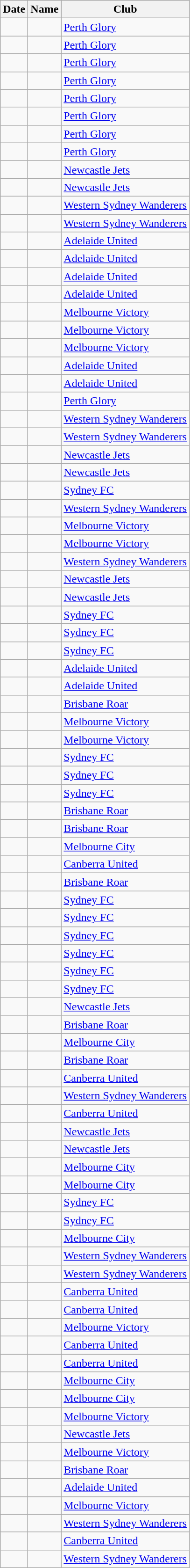<table class="wikitable sortable">
<tr>
<th>Date</th>
<th>Name</th>
<th>Club</th>
</tr>
<tr>
<td></td>
<td></td>
<td><a href='#'>Perth Glory</a></td>
</tr>
<tr>
<td></td>
<td></td>
<td><a href='#'>Perth Glory</a></td>
</tr>
<tr>
<td></td>
<td></td>
<td><a href='#'>Perth Glory</a></td>
</tr>
<tr>
<td></td>
<td></td>
<td><a href='#'>Perth Glory</a></td>
</tr>
<tr>
<td></td>
<td></td>
<td><a href='#'>Perth Glory</a></td>
</tr>
<tr>
<td></td>
<td></td>
<td><a href='#'>Perth Glory</a></td>
</tr>
<tr>
<td></td>
<td></td>
<td><a href='#'>Perth Glory</a></td>
</tr>
<tr>
<td></td>
<td></td>
<td><a href='#'>Perth Glory</a></td>
</tr>
<tr>
<td></td>
<td></td>
<td><a href='#'>Newcastle Jets</a></td>
</tr>
<tr>
<td></td>
<td></td>
<td><a href='#'>Newcastle Jets</a></td>
</tr>
<tr>
<td></td>
<td></td>
<td><a href='#'>Western Sydney Wanderers</a></td>
</tr>
<tr>
<td></td>
<td></td>
<td><a href='#'>Western Sydney Wanderers</a></td>
</tr>
<tr>
<td></td>
<td></td>
<td><a href='#'>Adelaide United</a></td>
</tr>
<tr>
<td></td>
<td></td>
<td><a href='#'>Adelaide United</a></td>
</tr>
<tr>
<td></td>
<td></td>
<td><a href='#'>Adelaide United</a></td>
</tr>
<tr>
<td></td>
<td></td>
<td><a href='#'>Adelaide United</a></td>
</tr>
<tr>
<td></td>
<td></td>
<td><a href='#'>Melbourne Victory</a></td>
</tr>
<tr>
<td></td>
<td></td>
<td><a href='#'>Melbourne Victory</a></td>
</tr>
<tr>
<td></td>
<td></td>
<td><a href='#'>Melbourne Victory</a></td>
</tr>
<tr>
<td></td>
<td></td>
<td><a href='#'>Adelaide United</a></td>
</tr>
<tr>
<td></td>
<td></td>
<td><a href='#'>Adelaide United</a></td>
</tr>
<tr>
<td></td>
<td></td>
<td><a href='#'>Perth Glory</a></td>
</tr>
<tr>
<td></td>
<td></td>
<td><a href='#'>Western Sydney Wanderers</a></td>
</tr>
<tr>
<td></td>
<td></td>
<td><a href='#'>Western Sydney Wanderers</a></td>
</tr>
<tr>
<td></td>
<td></td>
<td><a href='#'>Newcastle Jets</a></td>
</tr>
<tr>
<td></td>
<td></td>
<td><a href='#'>Newcastle Jets</a></td>
</tr>
<tr>
<td></td>
<td></td>
<td><a href='#'>Sydney FC</a></td>
</tr>
<tr>
<td></td>
<td></td>
<td><a href='#'>Western Sydney Wanderers</a></td>
</tr>
<tr>
<td></td>
<td></td>
<td><a href='#'>Melbourne Victory</a></td>
</tr>
<tr>
<td></td>
<td></td>
<td><a href='#'>Melbourne Victory</a></td>
</tr>
<tr>
<td></td>
<td></td>
<td><a href='#'>Western Sydney Wanderers</a></td>
</tr>
<tr>
<td></td>
<td></td>
<td><a href='#'>Newcastle Jets</a></td>
</tr>
<tr>
<td></td>
<td></td>
<td><a href='#'>Newcastle Jets</a></td>
</tr>
<tr>
<td></td>
<td></td>
<td><a href='#'>Sydney FC</a></td>
</tr>
<tr>
<td></td>
<td></td>
<td><a href='#'>Sydney FC</a></td>
</tr>
<tr>
<td></td>
<td></td>
<td><a href='#'>Sydney FC</a></td>
</tr>
<tr>
<td></td>
<td></td>
<td><a href='#'>Adelaide United</a></td>
</tr>
<tr>
<td></td>
<td></td>
<td><a href='#'>Adelaide United</a></td>
</tr>
<tr>
<td></td>
<td></td>
<td><a href='#'>Brisbane Roar</a></td>
</tr>
<tr>
<td></td>
<td></td>
<td><a href='#'>Melbourne Victory</a></td>
</tr>
<tr>
<td></td>
<td></td>
<td><a href='#'>Melbourne Victory</a></td>
</tr>
<tr>
<td></td>
<td></td>
<td><a href='#'>Sydney FC</a></td>
</tr>
<tr>
<td></td>
<td></td>
<td><a href='#'>Sydney FC</a></td>
</tr>
<tr>
<td></td>
<td></td>
<td><a href='#'>Sydney FC</a></td>
</tr>
<tr>
<td></td>
<td></td>
<td><a href='#'>Brisbane Roar</a></td>
</tr>
<tr>
<td></td>
<td></td>
<td><a href='#'>Brisbane Roar</a></td>
</tr>
<tr>
<td></td>
<td></td>
<td><a href='#'>Melbourne City</a></td>
</tr>
<tr>
<td></td>
<td></td>
<td><a href='#'>Canberra United</a></td>
</tr>
<tr>
<td></td>
<td></td>
<td><a href='#'>Brisbane Roar</a></td>
</tr>
<tr>
<td></td>
<td></td>
<td><a href='#'>Sydney FC</a></td>
</tr>
<tr>
<td></td>
<td></td>
<td><a href='#'>Sydney FC</a></td>
</tr>
<tr>
<td></td>
<td></td>
<td><a href='#'>Sydney FC</a></td>
</tr>
<tr>
<td></td>
<td></td>
<td><a href='#'>Sydney FC</a></td>
</tr>
<tr>
<td></td>
<td></td>
<td><a href='#'>Sydney FC</a></td>
</tr>
<tr>
<td></td>
<td></td>
<td><a href='#'>Sydney FC</a></td>
</tr>
<tr>
<td></td>
<td></td>
<td><a href='#'>Newcastle Jets</a></td>
</tr>
<tr>
<td></td>
<td></td>
<td><a href='#'>Brisbane Roar</a></td>
</tr>
<tr>
<td></td>
<td></td>
<td><a href='#'>Melbourne City</a></td>
</tr>
<tr>
<td></td>
<td></td>
<td><a href='#'>Brisbane Roar</a></td>
</tr>
<tr>
<td></td>
<td></td>
<td><a href='#'>Canberra United</a></td>
</tr>
<tr>
<td></td>
<td></td>
<td><a href='#'>Western Sydney Wanderers</a></td>
</tr>
<tr>
<td></td>
<td></td>
<td><a href='#'>Canberra United</a></td>
</tr>
<tr>
<td></td>
<td></td>
<td><a href='#'>Newcastle Jets</a></td>
</tr>
<tr>
<td></td>
<td></td>
<td><a href='#'>Newcastle Jets</a></td>
</tr>
<tr>
<td></td>
<td></td>
<td><a href='#'>Melbourne City</a></td>
</tr>
<tr>
<td></td>
<td></td>
<td><a href='#'>Melbourne City</a></td>
</tr>
<tr>
<td></td>
<td></td>
<td><a href='#'>Sydney FC</a></td>
</tr>
<tr>
<td></td>
<td></td>
<td><a href='#'>Sydney FC</a></td>
</tr>
<tr>
<td></td>
<td></td>
<td><a href='#'>Melbourne City</a></td>
</tr>
<tr>
<td></td>
<td></td>
<td><a href='#'>Western Sydney Wanderers</a></td>
</tr>
<tr>
<td></td>
<td></td>
<td><a href='#'>Western Sydney Wanderers</a></td>
</tr>
<tr>
<td></td>
<td></td>
<td><a href='#'>Canberra United</a></td>
</tr>
<tr>
<td></td>
<td></td>
<td><a href='#'>Canberra United</a></td>
</tr>
<tr>
<td></td>
<td></td>
<td><a href='#'>Melbourne Victory</a></td>
</tr>
<tr>
<td></td>
<td></td>
<td><a href='#'>Canberra United</a></td>
</tr>
<tr>
<td></td>
<td></td>
<td><a href='#'>Canberra United</a></td>
</tr>
<tr>
<td></td>
<td></td>
<td><a href='#'>Melbourne City</a></td>
</tr>
<tr>
<td></td>
<td></td>
<td><a href='#'>Melbourne City</a></td>
</tr>
<tr>
<td></td>
<td></td>
<td><a href='#'>Melbourne Victory</a></td>
</tr>
<tr>
<td></td>
<td></td>
<td><a href='#'>Newcastle Jets</a></td>
</tr>
<tr>
<td></td>
<td></td>
<td><a href='#'>Melbourne Victory</a></td>
</tr>
<tr>
<td></td>
<td></td>
<td><a href='#'>Brisbane Roar</a></td>
</tr>
<tr>
<td></td>
<td></td>
<td><a href='#'>Adelaide United</a></td>
</tr>
<tr>
<td></td>
<td></td>
<td><a href='#'>Melbourne Victory</a></td>
</tr>
<tr>
<td></td>
<td></td>
<td><a href='#'>Western Sydney Wanderers</a></td>
</tr>
<tr>
<td></td>
<td></td>
<td><a href='#'>Canberra United</a></td>
</tr>
<tr>
<td></td>
<td></td>
<td><a href='#'>Western Sydney Wanderers</a></td>
</tr>
</table>
